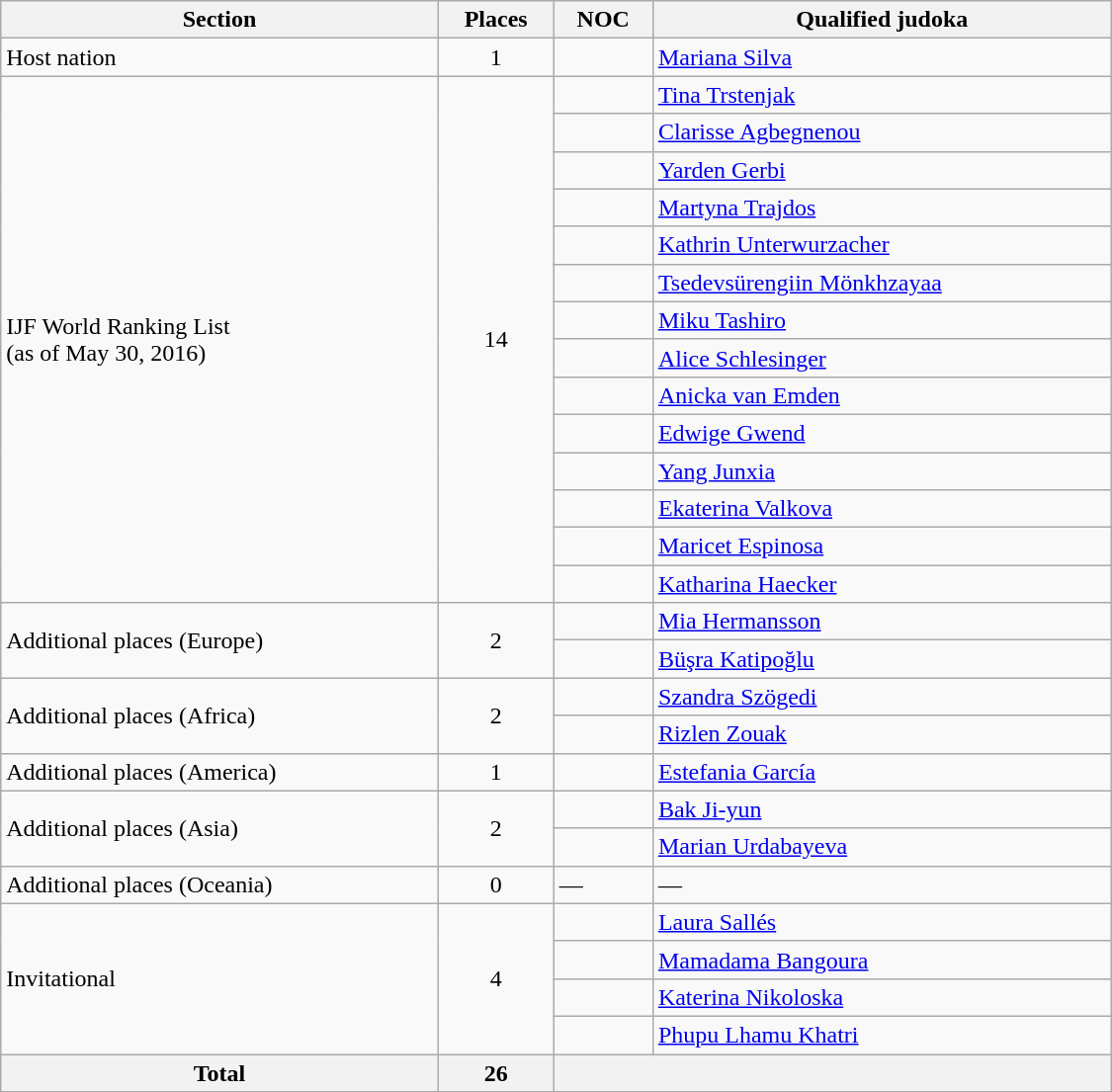<table class="wikitable"  width=750>
<tr>
<th>Section</th>
<th>Places</th>
<th>NOC</th>
<th>Qualified judoka</th>
</tr>
<tr>
<td>Host nation</td>
<td align=center>1</td>
<td></td>
<td><a href='#'>Mariana Silva</a></td>
</tr>
<tr>
<td rowspan=14>IJF World Ranking List<br>(as of May 30, 2016)</td>
<td rowspan=14 align=center>14</td>
<td></td>
<td><a href='#'>Tina Trstenjak</a></td>
</tr>
<tr>
<td></td>
<td><a href='#'>Clarisse Agbegnenou</a></td>
</tr>
<tr>
<td></td>
<td><a href='#'>Yarden Gerbi</a></td>
</tr>
<tr>
<td></td>
<td><a href='#'>Martyna Trajdos</a></td>
</tr>
<tr>
<td></td>
<td><a href='#'>Kathrin Unterwurzacher</a></td>
</tr>
<tr>
<td></td>
<td><a href='#'>Tsedevsürengiin Mönkhzayaa</a></td>
</tr>
<tr>
<td></td>
<td><a href='#'>Miku Tashiro</a></td>
</tr>
<tr>
<td></td>
<td><a href='#'>Alice Schlesinger</a></td>
</tr>
<tr>
<td></td>
<td><a href='#'>Anicka van Emden</a></td>
</tr>
<tr>
<td></td>
<td><a href='#'>Edwige Gwend</a></td>
</tr>
<tr>
<td></td>
<td><a href='#'>Yang Junxia</a></td>
</tr>
<tr>
<td></td>
<td><a href='#'>Ekaterina Valkova</a></td>
</tr>
<tr>
<td></td>
<td><a href='#'>Maricet Espinosa</a></td>
</tr>
<tr>
<td></td>
<td><a href='#'>Katharina Haecker</a></td>
</tr>
<tr>
<td rowspan=2>Additional places (Europe)</td>
<td rowspan=2 align=center>2</td>
<td></td>
<td><a href='#'>Mia Hermansson</a></td>
</tr>
<tr>
<td></td>
<td><a href='#'>Büşra Katipoğlu</a></td>
</tr>
<tr>
<td rowspan=2>Additional places (Africa)</td>
<td rowspan=2 align=center>2</td>
<td></td>
<td><a href='#'>Szandra Szögedi</a></td>
</tr>
<tr>
<td></td>
<td><a href='#'>Rizlen Zouak</a></td>
</tr>
<tr>
<td>Additional places (America)</td>
<td align=center>1</td>
<td></td>
<td><a href='#'>Estefania García</a></td>
</tr>
<tr>
<td rowspan=2>Additional places (Asia)</td>
<td rowspan=2 align=center>2</td>
<td></td>
<td><a href='#'>Bak Ji-yun</a></td>
</tr>
<tr>
<td></td>
<td><a href='#'>Marian Urdabayeva</a></td>
</tr>
<tr>
<td>Additional places (Oceania)</td>
<td align=center>0</td>
<td>—</td>
<td>—</td>
</tr>
<tr>
<td rowspan=4>Invitational</td>
<td rowspan=4 align=center>4</td>
<td></td>
<td><a href='#'>Laura Sallés</a></td>
</tr>
<tr>
<td></td>
<td><a href='#'>Mamadama Bangoura</a></td>
</tr>
<tr>
<td></td>
<td><a href='#'>Katerina Nikoloska</a></td>
</tr>
<tr>
<td></td>
<td><a href='#'>Phupu Lhamu Khatri</a></td>
</tr>
<tr>
<th>Total</th>
<th>26</th>
<th colspan=2></th>
</tr>
</table>
